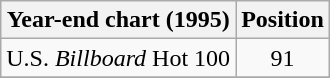<table class="wikitable">
<tr>
<th>Year-end chart (1995)</th>
<th>Position</th>
</tr>
<tr>
<td>U.S. <em>Billboard</em> Hot 100</td>
<td align="center">91</td>
</tr>
<tr>
</tr>
</table>
